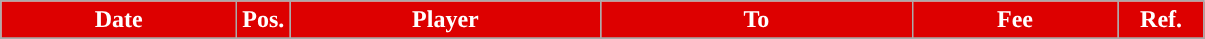<table class="wikitable" style="text-align:center;">
<tr>
<th style="background:#DD0000; color:#FFFFFF; width:150px;">Date</th>
<th style="background:#DD0000; color:#FFFFFF; width:20px;">Pos.</th>
<th style="background:#DD0000; color:#FFFFFF; width:200px;">Player</th>
<th style="background:#DD0000; color:#FFFFFF; width:200px;">To</th>
<th style="background:#DD0000; color:#FFFFFF; width:130px;">Fee</th>
<th style="background:#DD0000; color:#FFFFFF; width:50px;">Ref.</th>
</tr>
<tr>
</tr>
</table>
